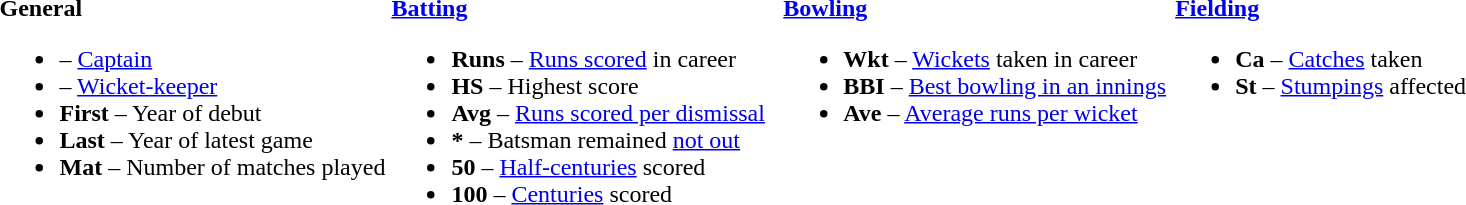<table>
<tr>
<td valign="top" style="width:25%"><br><strong>General</strong><ul><li> – <a href='#'>Captain</a></li><li> – <a href='#'>Wicket-keeper</a></li><li><strong>First</strong> – Year of debut</li><li><strong>Last</strong> – Year of latest game</li><li><strong>Mat</strong> – Number of matches played</li></ul></td>
<td valign="top" style="width:25%"><br><strong><a href='#'>Batting</a></strong><ul><li><strong>Runs</strong> – <a href='#'>Runs scored</a> in career</li><li><strong>HS</strong> – Highest score</li><li><strong>Avg</strong> – <a href='#'>Runs scored per dismissal</a></li><li><strong>*</strong> – Batsman remained <a href='#'>not out</a></li><li><strong>50</strong> – <a href='#'>Half-centuries</a> scored</li><li><strong>100</strong> – <a href='#'>Centuries</a> scored</li></ul></td>
<td valign="top" style="width:25%"><br><strong><a href='#'>Bowling</a></strong><ul><li><strong>Wkt</strong> – <a href='#'>Wickets</a> taken in career</li><li><strong>BBI</strong> – <a href='#'>Best bowling in an innings</a></li><li><strong>Ave</strong> – <a href='#'>Average runs per wicket</a></li></ul></td>
<td valign="top" style="width:25%"><br><strong><a href='#'>Fielding</a></strong><ul><li><strong>Ca</strong> – <a href='#'>Catches</a> taken</li><li><strong>St</strong> – <a href='#'>Stumpings</a> affected</li></ul></td>
</tr>
</table>
